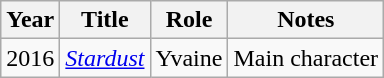<table class="wikitable sortable">
<tr>
<th>Year</th>
<th>Title</th>
<th>Role</th>
<th class="unsortable">Notes</th>
</tr>
<tr>
<td>2016</td>
<td><em><a href='#'>Stardust</a></em></td>
<td>Yvaine</td>
<td>Main character</td>
</tr>
</table>
